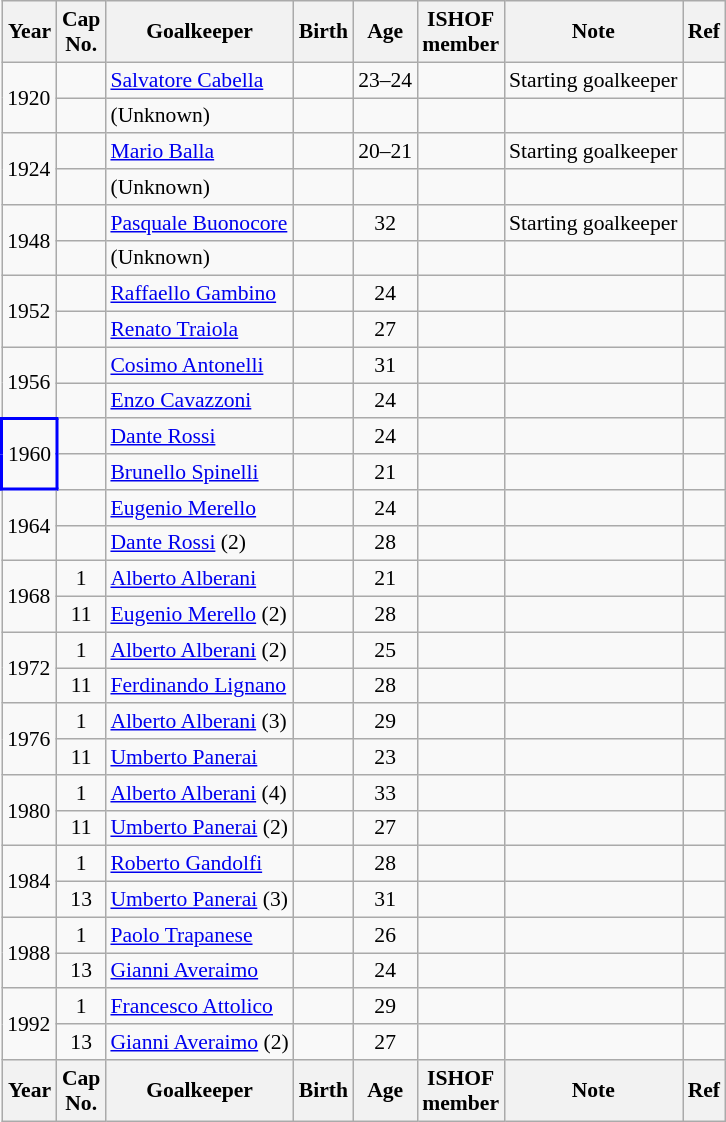<table class="wikitable sortable" style="text-align: center; font-size: 90%; margin-left: 1em;">
<tr>
<th>Year</th>
<th class="unsortable">Cap<br>No.</th>
<th>Goalkeeper</th>
<th>Birth</th>
<th>Age</th>
<th>ISHOF<br>member</th>
<th>Note</th>
<th class="unsortable">Ref</th>
</tr>
<tr>
<td rowspan="2" style="text-align: left;">1920</td>
<td></td>
<td style="text-align: left;" data-sort-value="Cabella, Salvatore"><a href='#'>Salvatore Cabella</a></td>
<td></td>
<td>23–24</td>
<td></td>
<td style="text-align: left;">Starting goalkeeper</td>
<td></td>
</tr>
<tr>
<td></td>
<td style="text-align: left;" data-sort-value="ZZZZZ">(Unknown)</td>
<td></td>
<td></td>
<td></td>
<td style="text-align: left;"></td>
<td></td>
</tr>
<tr>
<td rowspan="2" style="text-align: left;">1924</td>
<td></td>
<td style="text-align: left;" data-sort-value="Balla, Mario"><a href='#'>Mario Balla</a></td>
<td></td>
<td>20–21</td>
<td></td>
<td style="text-align: left;">Starting goalkeeper</td>
<td></td>
</tr>
<tr>
<td></td>
<td style="text-align: left;" data-sort-value="ZZZZZ">(Unknown)</td>
<td></td>
<td></td>
<td></td>
<td style="text-align: left;"></td>
<td></td>
</tr>
<tr>
<td rowspan="2" style="text-align: left;">1948 </td>
<td></td>
<td style="text-align: left;" data-sort-value="Buonocore, Pasquale"><a href='#'>Pasquale Buonocore</a></td>
<td></td>
<td>32</td>
<td></td>
<td style="text-align: left;">Starting goalkeeper</td>
<td></td>
</tr>
<tr>
<td></td>
<td style="text-align: left;" data-sort-value="ZZZZZ">(Unknown)</td>
<td></td>
<td></td>
<td></td>
<td style="text-align: left;"></td>
<td></td>
</tr>
<tr>
<td rowspan="2" style="text-align: left;">1952 </td>
<td></td>
<td style="text-align: left;" data-sort-value="Gambino, Raffaello"><a href='#'>Raffaello Gambino</a></td>
<td></td>
<td>24</td>
<td></td>
<td style="text-align: left;"></td>
<td></td>
</tr>
<tr>
<td></td>
<td style="text-align: left;" data-sort-value="Traiola, Renato"><a href='#'>Renato Traiola</a></td>
<td></td>
<td>27</td>
<td></td>
<td style="text-align: left;"></td>
<td></td>
</tr>
<tr>
<td rowspan="2" style="text-align: left;">1956</td>
<td></td>
<td style="text-align: left;" data-sort-value="Antonelli, Cosimo"><a href='#'>Cosimo Antonelli</a></td>
<td></td>
<td>31</td>
<td></td>
<td style="text-align: left;"></td>
<td></td>
</tr>
<tr>
<td></td>
<td style="text-align: left;" data-sort-value="Cavazzoni, Enzo"><a href='#'>Enzo Cavazzoni</a></td>
<td></td>
<td>24</td>
<td></td>
<td style="text-align: left;"></td>
<td></td>
</tr>
<tr>
<td rowspan="2" style="border: 2px solid blue; text-align: left;">1960 </td>
<td></td>
<td style="text-align: left;" data-sort-value="Rossi, Dante"><a href='#'>Dante Rossi</a></td>
<td></td>
<td>24</td>
<td></td>
<td style="text-align: left;"></td>
<td></td>
</tr>
<tr>
<td></td>
<td style="text-align: left;" data-sort-value="Spinelli, Brunello"><a href='#'>Brunello Spinelli</a></td>
<td></td>
<td>21</td>
<td></td>
<td style="text-align: left;"></td>
<td></td>
</tr>
<tr>
<td rowspan="2" style="text-align: left;">1964</td>
<td></td>
<td style="text-align: left;" data-sort-value="Merello, Eugenio"><a href='#'>Eugenio Merello</a></td>
<td></td>
<td>24</td>
<td></td>
<td style="text-align: left;"></td>
<td></td>
</tr>
<tr>
<td></td>
<td style="text-align: left;" data-sort-value="Rossi, Dante"><a href='#'>Dante Rossi</a> (2)</td>
<td></td>
<td>28</td>
<td></td>
<td style="text-align: left;"></td>
<td></td>
</tr>
<tr>
<td rowspan="2" style="text-align: left;">1968</td>
<td>1</td>
<td style="text-align: left;" data-sort-value="Alberani, Alberto"><a href='#'>Alberto Alberani</a></td>
<td></td>
<td>21</td>
<td></td>
<td style="text-align: left;"></td>
<td></td>
</tr>
<tr>
<td>11</td>
<td style="text-align: left;" data-sort-value="Merello, Eugenio"><a href='#'>Eugenio Merello</a> (2)</td>
<td></td>
<td>28</td>
<td></td>
<td style="text-align: left;"></td>
<td></td>
</tr>
<tr>
<td rowspan="2" style="text-align: left;">1972</td>
<td>1</td>
<td style="text-align: left;" data-sort-value="Alberani, Alberto"><a href='#'>Alberto Alberani</a> (2)</td>
<td></td>
<td>25</td>
<td></td>
<td style="text-align: left;"></td>
<td></td>
</tr>
<tr>
<td>11</td>
<td style="text-align: left;" data-sort-value="Lignano, Ferdinando"><a href='#'>Ferdinando Lignano</a></td>
<td></td>
<td>28</td>
<td></td>
<td style="text-align: left;"></td>
<td></td>
</tr>
<tr>
<td rowspan="2" style="text-align: left;">1976 </td>
<td>1</td>
<td style="text-align: left;" data-sort-value="Alberani, Alberto"><a href='#'>Alberto Alberani</a> (3)</td>
<td></td>
<td>29</td>
<td></td>
<td style="text-align: left;"></td>
<td></td>
</tr>
<tr>
<td>11</td>
<td style="text-align: left;" data-sort-value="Panerai, Umberto"><a href='#'>Umberto Panerai</a></td>
<td></td>
<td>23</td>
<td></td>
<td style="text-align: left;"></td>
<td></td>
</tr>
<tr>
<td rowspan="2" style="text-align: left;">1980</td>
<td>1</td>
<td style="text-align: left;" data-sort-value="Alberani, Alberto"><a href='#'>Alberto Alberani</a> (4)</td>
<td></td>
<td>33</td>
<td></td>
<td style="text-align: left;"></td>
<td></td>
</tr>
<tr>
<td>11</td>
<td style="text-align: left;" data-sort-value="Panerai, Umberto"><a href='#'>Umberto Panerai</a> (2)</td>
<td></td>
<td>27</td>
<td></td>
<td style="text-align: left;"></td>
<td></td>
</tr>
<tr>
<td rowspan="2" style="text-align: left;">1984</td>
<td>1</td>
<td style="text-align: left;" data-sort-value="Gandolfi, Roberto"><a href='#'>Roberto Gandolfi</a></td>
<td></td>
<td>28</td>
<td></td>
<td style="text-align: left;"></td>
<td></td>
</tr>
<tr>
<td>13</td>
<td style="text-align: left;" data-sort-value="Panerai, Umberto"><a href='#'>Umberto Panerai</a> (3)</td>
<td></td>
<td>31</td>
<td></td>
<td style="text-align: left;"></td>
<td></td>
</tr>
<tr>
<td rowspan="2" style="text-align: left;">1988</td>
<td>1</td>
<td style="text-align: left;" data-sort-value="Trapanese, Paolo"><a href='#'>Paolo Trapanese</a></td>
<td></td>
<td>26</td>
<td></td>
<td style="text-align: left;"></td>
<td></td>
</tr>
<tr>
<td>13</td>
<td style="text-align: left;" data-sort-value="Averaimo, Gianni"><a href='#'>Gianni Averaimo</a></td>
<td></td>
<td>24</td>
<td></td>
<td style="text-align: left;"></td>
<td></td>
</tr>
<tr>
<td rowspan="2" style="text-align: left;">1992 </td>
<td>1</td>
<td style="text-align: left;" data-sort-value="Attolico, Francesco"><a href='#'>Francesco Attolico</a></td>
<td></td>
<td>29</td>
<td></td>
<td style="text-align: left;"></td>
<td></td>
</tr>
<tr>
<td>13</td>
<td style="text-align: left;" data-sort-value="Averaimo, Gianni"><a href='#'>Gianni Averaimo</a> (2)</td>
<td></td>
<td>27</td>
<td></td>
<td style="text-align: left;"></td>
<td></td>
</tr>
<tr>
<th>Year</th>
<th>Cap<br>No.</th>
<th>Goalkeeper</th>
<th>Birth</th>
<th>Age</th>
<th>ISHOF<br>member</th>
<th>Note</th>
<th>Ref</th>
</tr>
</table>
